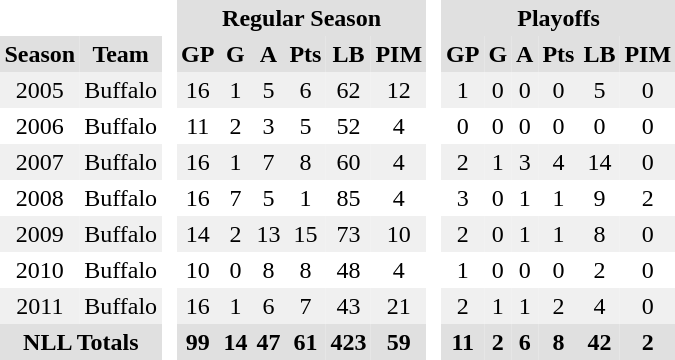<table BORDER="0" CELLPADDING="3" CELLSPACING="0">
<tr ALIGN="center" bgcolor="#e0e0e0">
<th colspan="2" bgcolor="#ffffff"> </th>
<th rowspan="99" bgcolor="#ffffff"> </th>
<th colspan="6">Regular Season</th>
<th rowspan="99" bgcolor="#ffffff"> </th>
<th colspan="6">Playoffs</th>
</tr>
<tr ALIGN="center" bgcolor="#e0e0e0">
<th>Season</th>
<th>Team</th>
<th>GP</th>
<th>G</th>
<th>A</th>
<th>Pts</th>
<th>LB</th>
<th>PIM</th>
<th>GP</th>
<th>G</th>
<th>A</th>
<th>Pts</th>
<th>LB</th>
<th>PIM</th>
</tr>
<tr ALIGN="center" bgcolor="#f0f0f0">
<td>2005</td>
<td>Buffalo</td>
<td>16</td>
<td>1</td>
<td>5</td>
<td>6</td>
<td>62</td>
<td>12</td>
<td>1</td>
<td>0</td>
<td>0</td>
<td>0</td>
<td>5</td>
<td>0</td>
</tr>
<tr ALIGN="center">
<td>2006</td>
<td>Buffalo</td>
<td>11</td>
<td>2</td>
<td>3</td>
<td>5</td>
<td>52</td>
<td>4</td>
<td>0</td>
<td>0</td>
<td>0</td>
<td>0</td>
<td>0</td>
<td>0</td>
</tr>
<tr ALIGN="center" bgcolor="#f0f0f0">
<td>2007</td>
<td>Buffalo</td>
<td>16</td>
<td>1</td>
<td>7</td>
<td>8</td>
<td>60</td>
<td>4</td>
<td>2</td>
<td>1</td>
<td>3</td>
<td>4</td>
<td>14</td>
<td>0</td>
</tr>
<tr ALIGN="center">
<td>2008</td>
<td>Buffalo</td>
<td>16</td>
<td>7</td>
<td>5</td>
<td>1</td>
<td>85</td>
<td>4</td>
<td>3</td>
<td>0</td>
<td>1</td>
<td>1</td>
<td>9</td>
<td>2</td>
</tr>
<tr ALIGN="center" bgcolor="#f0f0f0">
<td>2009</td>
<td>Buffalo</td>
<td>14</td>
<td>2</td>
<td>13</td>
<td>15</td>
<td>73</td>
<td>10</td>
<td>2</td>
<td>0</td>
<td>1</td>
<td>1</td>
<td>8</td>
<td>0</td>
</tr>
<tr ALIGN="center">
<td>2010</td>
<td>Buffalo</td>
<td>10</td>
<td>0</td>
<td>8</td>
<td>8</td>
<td>48</td>
<td>4</td>
<td>1</td>
<td>0</td>
<td>0</td>
<td>0</td>
<td>2</td>
<td>0</td>
</tr>
<tr ALIGN="center" bgcolor="#f0f0f0">
<td>2011</td>
<td>Buffalo</td>
<td>16</td>
<td>1</td>
<td>6</td>
<td>7</td>
<td>43</td>
<td>21</td>
<td>2</td>
<td>1</td>
<td>1</td>
<td>2</td>
<td>4</td>
<td>0</td>
</tr>
<tr ALIGN="center" bgcolor="#e0e0e0">
<th colspan="2">NLL Totals</th>
<th>99</th>
<th>14</th>
<th>47</th>
<th>61</th>
<th>423</th>
<th>59</th>
<th>11</th>
<th>2</th>
<th>6</th>
<th>8</th>
<th>42</th>
<th>2</th>
</tr>
</table>
